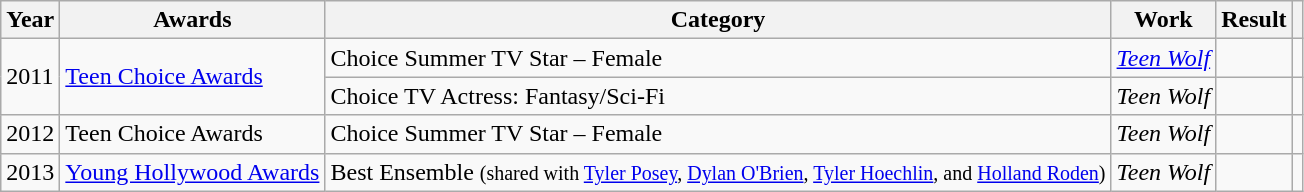<table class="wikitable">
<tr>
<th>Year</th>
<th>Awards</th>
<th>Category</th>
<th>Work</th>
<th>Result</th>
<th></th>
</tr>
<tr>
<td rowspan="2">2011</td>
<td rowspan="2"><a href='#'>Teen Choice Awards</a></td>
<td>Choice Summer TV Star – Female</td>
<td><em><a href='#'>Teen Wolf</a></em></td>
<td></td>
<td></td>
</tr>
<tr>
<td>Choice TV Actress: Fantasy/Sci-Fi</td>
<td><em>Teen Wolf</em></td>
<td></td>
<td></td>
</tr>
<tr>
<td>2012</td>
<td>Teen Choice Awards</td>
<td>Choice Summer TV Star – Female</td>
<td><em>Teen Wolf</em></td>
<td></td>
<td></td>
</tr>
<tr>
<td>2013</td>
<td><a href='#'>Young Hollywood Awards</a></td>
<td>Best Ensemble <small>(shared with <a href='#'>Tyler Posey</a>, <a href='#'>Dylan O'Brien</a>, <a href='#'>Tyler Hoechlin</a>, and <a href='#'>Holland Roden</a>)</small></td>
<td><em>Teen Wolf</em></td>
<td></td>
<td></td>
</tr>
</table>
